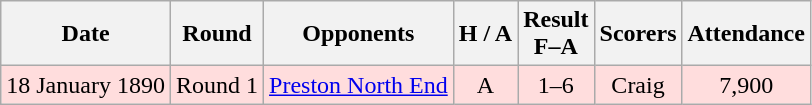<table class="wikitable" style="text-align:center">
<tr>
<th>Date</th>
<th>Round</th>
<th>Opponents</th>
<th>H / A</th>
<th>Result<br>F–A</th>
<th>Scorers</th>
<th>Attendance</th>
</tr>
<tr bgcolor="#ffdddd">
<td>18 January 1890</td>
<td>Round 1</td>
<td><a href='#'>Preston North End</a></td>
<td>A</td>
<td>1–6</td>
<td>Craig</td>
<td>7,900</td>
</tr>
</table>
